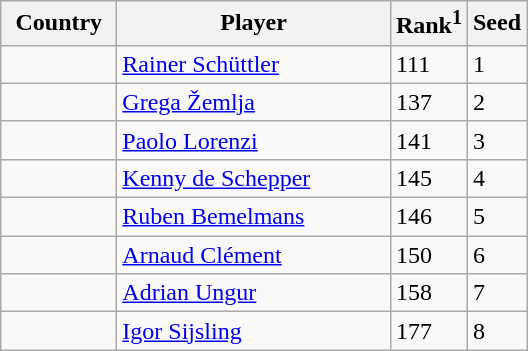<table class="sortable wikitable">
<tr>
<th width="70">Country</th>
<th width="175">Player</th>
<th>Rank<sup>1</sup></th>
<th>Seed</th>
</tr>
<tr>
<td></td>
<td><a href='#'>Rainer Schüttler</a></td>
<td>111</td>
<td>1</td>
</tr>
<tr>
<td></td>
<td><a href='#'>Grega Žemlja</a></td>
<td>137</td>
<td>2</td>
</tr>
<tr>
<td></td>
<td><a href='#'>Paolo Lorenzi</a></td>
<td>141</td>
<td>3</td>
</tr>
<tr>
<td></td>
<td><a href='#'>Kenny de Schepper</a></td>
<td>145</td>
<td>4</td>
</tr>
<tr>
<td></td>
<td><a href='#'>Ruben Bemelmans</a></td>
<td>146</td>
<td>5</td>
</tr>
<tr>
<td></td>
<td><a href='#'>Arnaud Clément</a></td>
<td>150</td>
<td>6</td>
</tr>
<tr>
<td></td>
<td><a href='#'>Adrian Ungur</a></td>
<td>158</td>
<td>7</td>
</tr>
<tr>
<td></td>
<td><a href='#'>Igor Sijsling</a></td>
<td>177</td>
<td>8</td>
</tr>
</table>
